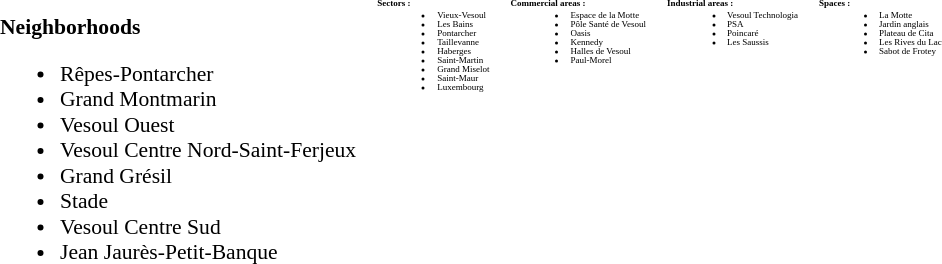<table class="toccolours" border="0" cellpadding="2" cellspacing="10" align="center" style="margin : 0.5em ; ">
<tr>
<td valign="top" style="font-size : 90%"><br><strong>Neighborhoods</strong><ul><li>Rêpes-Pontarcher</li><li>Grand Montmarin</li><li>Vesoul Ouest</li><li>Vesoul Centre Nord-Saint-Ferjeux</li><li>Grand Grésil</li><li>Stade</li><li>Vesoul Centre Sud</li><li>Jean Jaurès-Petit-Banque</li></ul></td>
<td valign="top" style="font-size : 10%"><br><strong>Sectors :</strong><ul><li>Vieux-Vesoul</li><li>Les Bains</li><li>Pontarcher</li><li>Taillevanne</li><li>Haberges</li><li>Saint-Martin</li><li>Grand Miselot</li><li>Saint-Maur</li><li>Luxembourg</li></ul></td>
<td valign="top" style="font-size : 10%"><br><strong>Commercial areas :</strong><ul><li>Espace de la Motte</li><li>Pôle Santé de Vesoul</li><li>Oasis</li><li>Kennedy</li><li>Halles de Vesoul</li><li>Paul-Morel</li></ul></td>
<td valign="top" style="font-size : 10%"><br><strong>Industrial areas :</strong><ul><li>Vesoul Technologia</li><li>PSA</li><li>Poincaré</li><li>Les Saussis</li></ul></td>
<td valign="top" style="font-size : 10%"><br><strong>Spaces :</strong><ul><li>La Motte</li><li>Jardin anglais</li><li>Plateau de Cita</li><li>Les Rives du Lac</li><li>Sabot de Frotey</li></ul></td>
</tr>
</table>
